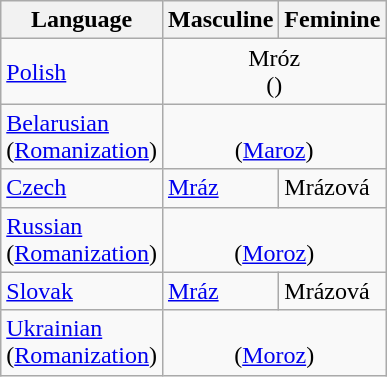<table class="wikitable">
<tr>
<th>Language</th>
<th>Masculine</th>
<th>Feminine</th>
</tr>
<tr>
<td><a href='#'>Polish</a></td>
<td colspan=2 align=center>Mróz <br>()</td>
</tr>
<tr>
<td><a href='#'>Belarusian</a> <br>(<a href='#'>Romanization</a>)</td>
<td colspan=2 align=center><br> (<a href='#'>Maroz</a>)</td>
</tr>
<tr>
<td><a href='#'>Czech</a></td>
<td><a href='#'>Mráz</a></td>
<td>Mrázová</td>
</tr>
<tr>
<td><a href='#'>Russian</a> <br>(<a href='#'>Romanization</a>)</td>
<td colspan=2 align=center><br> (<a href='#'>Moroz</a>)</td>
</tr>
<tr>
<td><a href='#'>Slovak</a></td>
<td><a href='#'>Mráz</a></td>
<td>Mrázová</td>
</tr>
<tr>
<td><a href='#'>Ukrainian</a> <br>(<a href='#'>Romanization</a>)</td>
<td colspan=2 align=center><br> (<a href='#'>Moroz</a>)</td>
</tr>
</table>
